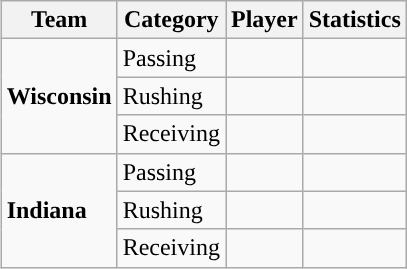<table class="wikitable" style="float: right;">
<tr>
<th>Team</th>
<th>Category</th>
<th>Player</th>
<th>Statistics</th>
</tr>
<tr>
<td rowspan=3><strong>Wisconsin</strong></td>
<td>Passing</td>
<td></td>
<td></td>
</tr>
<tr>
<td>Rushing</td>
<td></td>
<td></td>
</tr>
<tr>
<td>Receiving</td>
<td></td>
<td></td>
</tr>
<tr>
<td rowspan=3><strong>Indiana</strong></td>
<td>Passing</td>
<td></td>
<td></td>
</tr>
<tr>
<td>Rushing</td>
<td></td>
<td></td>
</tr>
<tr>
<td>Receiving</td>
<td></td>
<td></td>
</tr>
</table>
